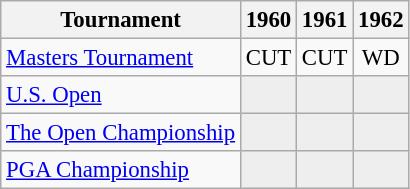<table class="wikitable" style="font-size:95%;text-align:center;">
<tr>
<th>Tournament</th>
<th>1960</th>
<th>1961</th>
<th>1962</th>
</tr>
<tr>
<td align=left><a href='#'>Masters Tournament</a></td>
<td>CUT</td>
<td>CUT</td>
<td>WD</td>
</tr>
<tr>
<td align=left><a href='#'>U.S. Open</a></td>
<td style="background:#eeeeee;"></td>
<td style="background:#eeeeee;"></td>
<td style="background:#eeeeee;"></td>
</tr>
<tr>
<td align=left><a href='#'>The Open Championship</a></td>
<td style="background:#eeeeee;"></td>
<td style="background:#eeeeee;"></td>
<td style="background:#eeeeee;"></td>
</tr>
<tr>
<td align=left><a href='#'>PGA Championship</a></td>
<td style="background:#eeeeee;"></td>
<td style="background:#eeeeee;"></td>
<td style="background:#eeeeee;"></td>
</tr>
</table>
